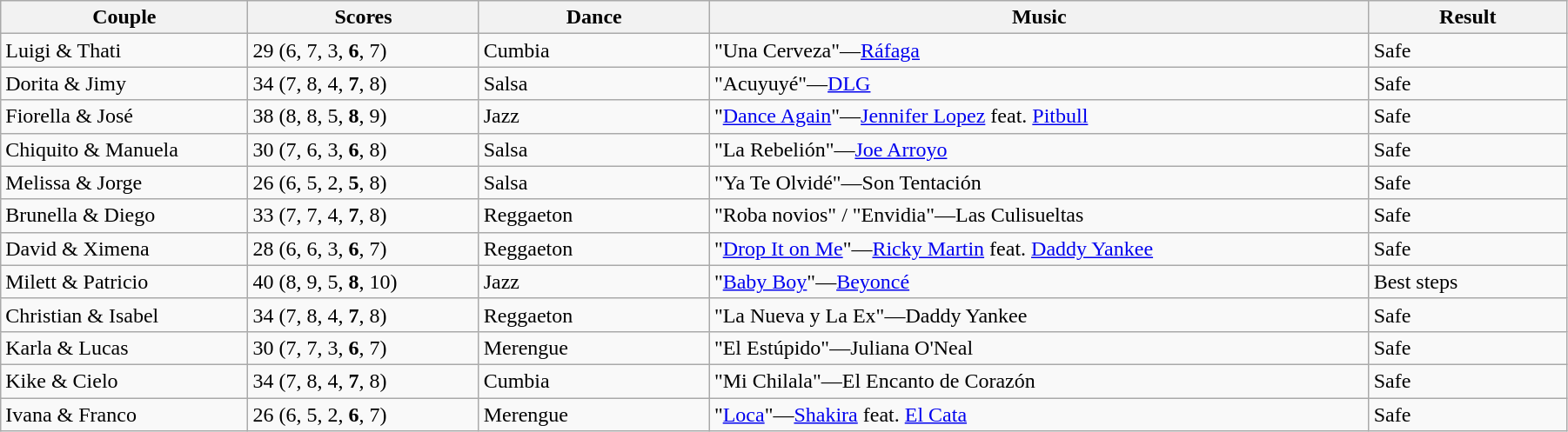<table class="wikitable sortable" style="width:95%; white-space:nowrap">
<tr>
<th style="width:15%;">Couple</th>
<th style="width:14%;">Scores</th>
<th style="width:14%;">Dance</th>
<th style="width:40%;">Music</th>
<th style="width:12%;">Result</th>
</tr>
<tr>
<td>Luigi & Thati</td>
<td>29 (6, 7, 3, <strong>6</strong>, 7)</td>
<td>Cumbia</td>
<td>"Una Cerveza"—<a href='#'>Ráfaga</a></td>
<td>Safe</td>
</tr>
<tr>
<td>Dorita & Jimy</td>
<td>34 (7, 8, 4, <strong>7</strong>, 8)</td>
<td>Salsa</td>
<td>"Acuyuyé"—<a href='#'>DLG</a></td>
<td>Safe</td>
</tr>
<tr>
<td>Fiorella & José</td>
<td>38 (8, 8, 5, <strong>8</strong>, 9)</td>
<td>Jazz</td>
<td>"<a href='#'>Dance Again</a>"—<a href='#'>Jennifer Lopez</a> feat. <a href='#'>Pitbull</a></td>
<td>Safe</td>
</tr>
<tr>
<td>Chiquito & Manuela</td>
<td>30 (7, 6, 3, <strong>6</strong>, 8)</td>
<td>Salsa</td>
<td>"La Rebelión"—<a href='#'>Joe Arroyo</a></td>
<td>Safe</td>
</tr>
<tr>
<td>Melissa & Jorge</td>
<td>26 (6, 5, 2, <strong>5</strong>, 8)</td>
<td>Salsa</td>
<td>"Ya Te Olvidé"—Son Tentación</td>
<td>Safe</td>
</tr>
<tr>
<td>Brunella & Diego</td>
<td>33 (7, 7, 4, <strong>7</strong>, 8)</td>
<td>Reggaeton</td>
<td>"Roba novios" / "Envidia"—Las Culisueltas</td>
<td>Safe</td>
</tr>
<tr>
<td>David & Ximena</td>
<td>28 (6, 6, 3, <strong>6</strong>, 7)</td>
<td>Reggaeton</td>
<td>"<a href='#'>Drop It on Me</a>"—<a href='#'>Ricky Martin</a> feat. <a href='#'>Daddy Yankee</a></td>
<td>Safe</td>
</tr>
<tr>
<td>Milett & Patricio</td>
<td>40 (8, 9, 5, <strong>8</strong>, 10)</td>
<td>Jazz</td>
<td>"<a href='#'>Baby Boy</a>"—<a href='#'>Beyoncé</a></td>
<td>Best steps</td>
</tr>
<tr>
<td>Christian & Isabel</td>
<td>34 (7, 8, 4, <strong>7</strong>, 8)</td>
<td>Reggaeton</td>
<td>"La Nueva y La Ex"—Daddy Yankee</td>
<td>Safe</td>
</tr>
<tr>
<td>Karla & Lucas</td>
<td>30 (7, 7, 3, <strong>6</strong>, 7)</td>
<td>Merengue</td>
<td>"El Estúpido"—Juliana O'Neal</td>
<td>Safe</td>
</tr>
<tr>
<td>Kike & Cielo</td>
<td>34 (7, 8, 4, <strong>7</strong>, 8)</td>
<td>Cumbia</td>
<td>"Mi Chilala"—El Encanto de Corazón</td>
<td>Safe</td>
</tr>
<tr>
<td>Ivana & Franco</td>
<td>26 (6, 5, 2, <strong>6</strong>, 7)</td>
<td>Merengue</td>
<td>"<a href='#'>Loca</a>"—<a href='#'>Shakira</a> feat. <a href='#'>El Cata</a></td>
<td>Safe</td>
</tr>
</table>
